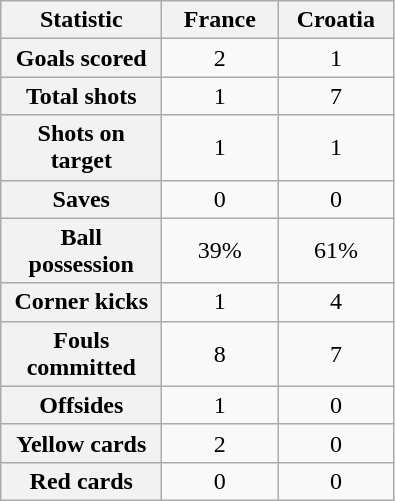<table class="wikitable plainrowheaders" style="text-align:center">
<tr>
<th scope="col" style="width:100px">Statistic</th>
<th scope="col" style="width:70px">France</th>
<th scope="col" style="width:70px">Croatia</th>
</tr>
<tr>
<th scope=row>Goals scored</th>
<td>2</td>
<td>1</td>
</tr>
<tr>
<th scope=row>Total shots</th>
<td>1</td>
<td>7</td>
</tr>
<tr>
<th scope=row>Shots on target</th>
<td>1</td>
<td>1</td>
</tr>
<tr>
<th scope=row>Saves</th>
<td>0</td>
<td>0</td>
</tr>
<tr>
<th scope=row>Ball possession</th>
<td>39%</td>
<td>61%</td>
</tr>
<tr>
<th scope=row>Corner kicks</th>
<td>1</td>
<td>4</td>
</tr>
<tr>
<th scope=row>Fouls committed</th>
<td>8</td>
<td>7</td>
</tr>
<tr>
<th scope=row>Offsides</th>
<td>1</td>
<td>0</td>
</tr>
<tr>
<th scope=row>Yellow cards</th>
<td>2</td>
<td>0</td>
</tr>
<tr>
<th scope=row>Red cards</th>
<td>0</td>
<td>0</td>
</tr>
</table>
